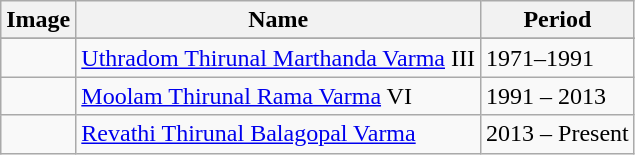<table class="wikitable">
<tr>
<th>Image</th>
<th>Name</th>
<th>Period</th>
</tr>
<tr>
</tr>
<tr>
<td></td>
<td><a href='#'>Uthradom Thirunal Marthanda Varma</a> III</td>
<td>1971–1991</td>
</tr>
<tr>
<td></td>
<td><a href='#'>Moolam Thirunal Rama Varma</a> VI</td>
<td>1991 – 2013</td>
</tr>
<tr>
<td></td>
<td><a href='#'>Revathi Thirunal Balagopal Varma</a></td>
<td>2013 – Present</td>
</tr>
</table>
